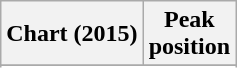<table class="wikitable sortable">
<tr>
<th>Chart (2015)</th>
<th>Peak<br>position</th>
</tr>
<tr>
</tr>
<tr>
</tr>
<tr>
</tr>
</table>
